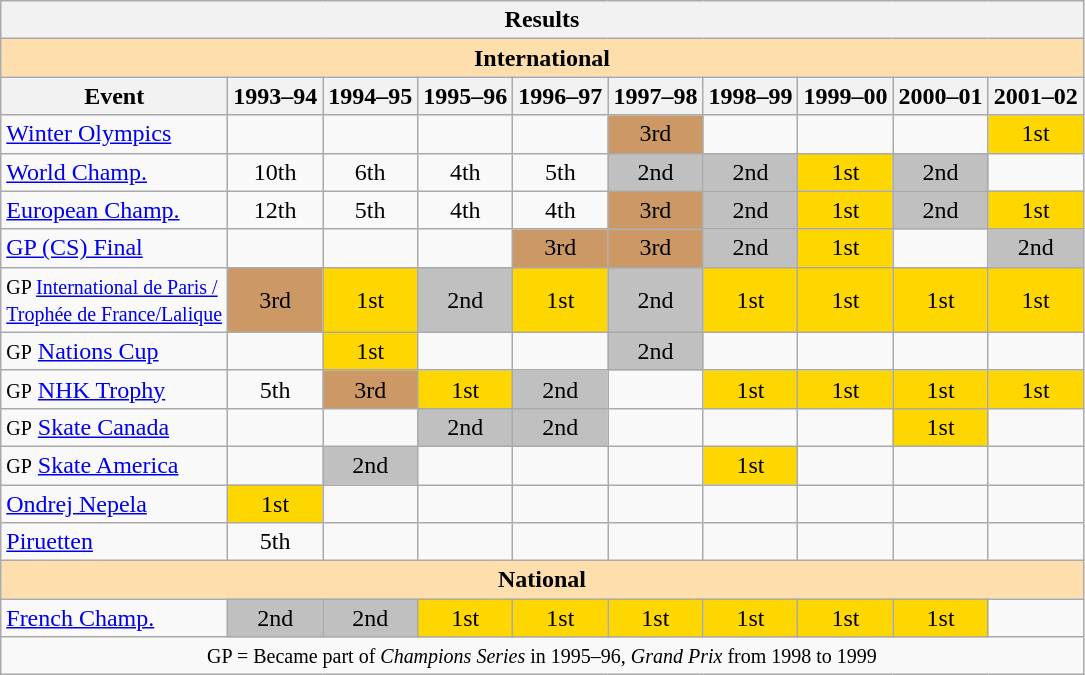<table class="wikitable" style="text-align:center">
<tr>
<th colspan=10 align=center>Results</th>
</tr>
<tr>
<th style="background-color: #ffdead; " colspan=10 align=center>International</th>
</tr>
<tr>
<th>Event</th>
<th>1993–94</th>
<th>1994–95</th>
<th>1995–96</th>
<th>1996–97</th>
<th>1997–98</th>
<th>1998–99</th>
<th>1999–00</th>
<th>2000–01</th>
<th>2001–02</th>
</tr>
<tr>
<td align=left><a href='#'>Winter Olympics</a></td>
<td></td>
<td></td>
<td></td>
<td></td>
<td bgcolor=cc9966>3rd</td>
<td></td>
<td></td>
<td></td>
<td bgcolor=gold>1st</td>
</tr>
<tr>
<td align=left><a href='#'>World Champ.</a></td>
<td>10th</td>
<td>6th</td>
<td>4th</td>
<td>5th</td>
<td bgcolor=silver>2nd</td>
<td bgcolor=silver>2nd</td>
<td bgcolor=gold>1st</td>
<td bgcolor=silver>2nd</td>
<td></td>
</tr>
<tr>
<td align=left><a href='#'>European Champ.</a></td>
<td>12th</td>
<td>5th</td>
<td>4th</td>
<td>4th</td>
<td bgcolor=cc9966>3rd</td>
<td bgcolor=silver>2nd</td>
<td bgcolor=gold>1st</td>
<td bgcolor=silver>2nd</td>
<td bgcolor=gold>1st</td>
</tr>
<tr>
<td align=left><a href='#'>GP (CS) Final</a></td>
<td></td>
<td></td>
<td></td>
<td bgcolor=cc9966>3rd</td>
<td bgcolor=cc9966>3rd</td>
<td bgcolor=silver>2nd</td>
<td bgcolor=gold>1st</td>
<td></td>
<td bgcolor=silver>2nd</td>
</tr>
<tr>
<td align=left><small>GP <a href='#'>International de Paris / <br> Trophée de France/Lalique</a></small></td>
<td bgcolor=cc9966>3rd</td>
<td bgcolor=gold>1st</td>
<td bgcolor=silver>2nd</td>
<td bgcolor=gold>1st</td>
<td bgcolor=silver>2nd</td>
<td bgcolor=gold>1st</td>
<td bgcolor=gold>1st</td>
<td bgcolor=gold>1st</td>
<td bgcolor=gold>1st</td>
</tr>
<tr>
<td align=left><small>GP</small> <a href='#'>Nations Cup</a></td>
<td></td>
<td bgcolor=gold>1st</td>
<td></td>
<td></td>
<td bgcolor=silver>2nd</td>
<td></td>
<td></td>
<td></td>
<td></td>
</tr>
<tr>
<td align=left><small>GP</small> <a href='#'>NHK Trophy</a></td>
<td>5th</td>
<td bgcolor=cc9966>3rd</td>
<td bgcolor=gold>1st</td>
<td bgcolor=silver>2nd</td>
<td></td>
<td bgcolor=gold>1st</td>
<td bgcolor=gold>1st</td>
<td bgcolor=gold>1st</td>
<td bgcolor=gold>1st</td>
</tr>
<tr>
<td align=left><small>GP</small> <a href='#'>Skate Canada</a></td>
<td></td>
<td></td>
<td bgcolor=silver>2nd</td>
<td bgcolor=silver>2nd</td>
<td></td>
<td></td>
<td></td>
<td bgcolor=gold>1st</td>
<td></td>
</tr>
<tr>
<td align=left><small>GP</small> <a href='#'>Skate America</a></td>
<td></td>
<td bgcolor=silver>2nd</td>
<td></td>
<td></td>
<td></td>
<td bgcolor=gold>1st</td>
<td></td>
<td></td>
<td></td>
</tr>
<tr>
<td align=left><a href='#'>Ondrej Nepela</a></td>
<td bgcolor=gold>1st</td>
<td></td>
<td></td>
<td></td>
<td></td>
<td></td>
<td></td>
<td></td>
<td></td>
</tr>
<tr>
<td align=left><a href='#'>Piruetten</a></td>
<td>5th</td>
<td></td>
<td></td>
<td></td>
<td></td>
<td></td>
<td></td>
<td></td>
<td></td>
</tr>
<tr>
<th style="background-color: #ffdead; " colspan=10 align=center>National</th>
</tr>
<tr>
<td align=left><a href='#'>French Champ.</a></td>
<td bgcolor=silver>2nd</td>
<td bgcolor=silver>2nd</td>
<td bgcolor=gold>1st</td>
<td bgcolor=gold>1st</td>
<td bgcolor=gold>1st</td>
<td bgcolor=gold>1st</td>
<td bgcolor=gold>1st</td>
<td bgcolor=gold>1st</td>
<td></td>
</tr>
<tr>
<td colspan=10 align=center><small> GP = Became part of <em>Champions Series</em> in 1995–96, <em>Grand Prix</em> from 1998 to 1999 </small></td>
</tr>
</table>
